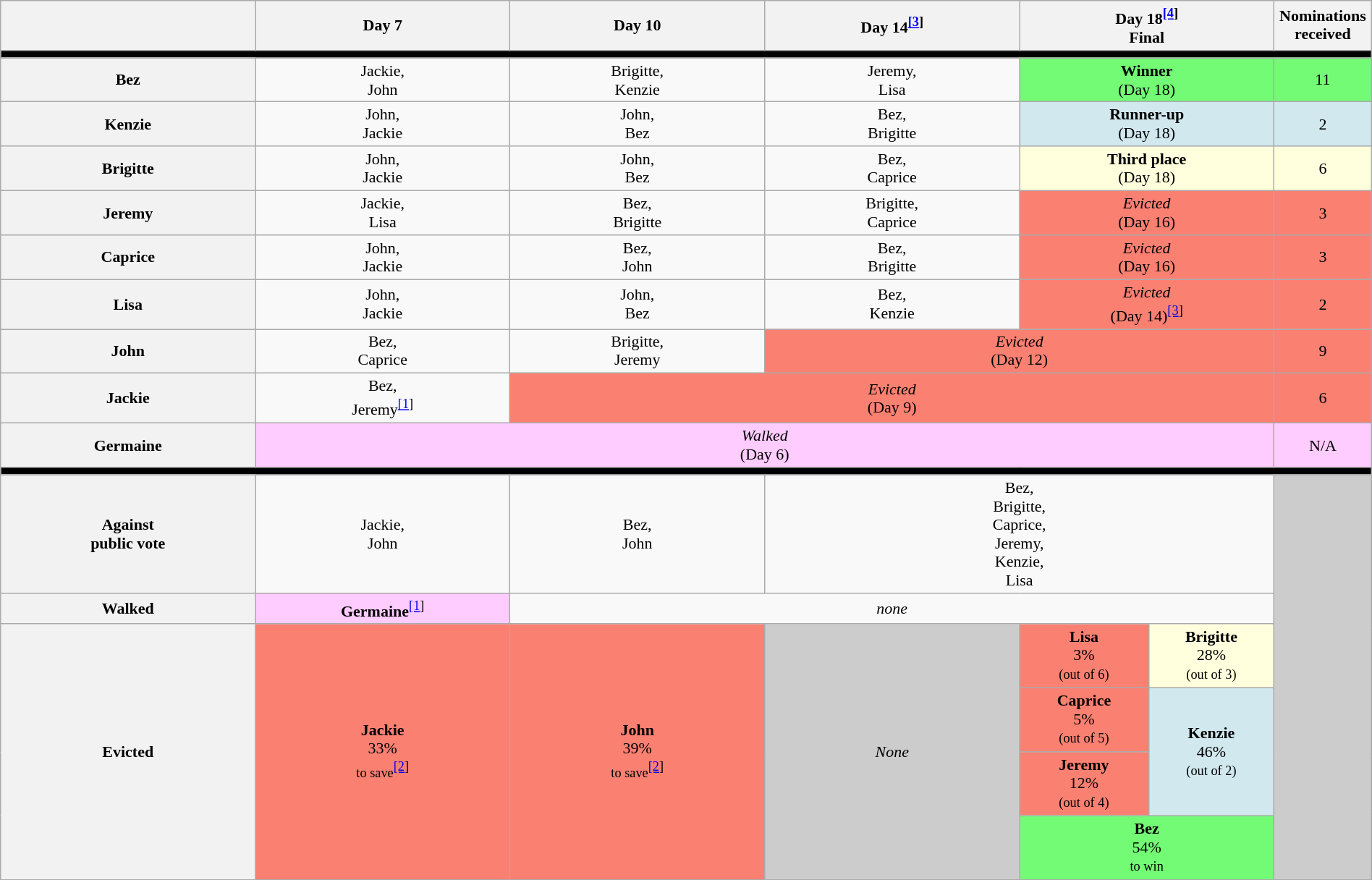<table class="wikitable" style="text-align:center; width:100%; font-size:11pt; line-height:17px;">
<tr>
<th style="width:15%"></th>
<th style="width:15%">Day 7</th>
<th style="width:15%">Day 10</th>
<th style="width:15%">Day 14<sup><a href='#'>[3</a>]</sup></th>
<th style="width:15%" colspan="2">Day 18<sup><a href='#'>[4</a>]</sup><br>Final</th>
<th style="width:1%">Nominations<br>received</th>
</tr>
<tr>
<th style="background:#000" colspan="7"></th>
</tr>
<tr>
<th>Bez</th>
<td>Jackie,<br>John</td>
<td>Brigitte,<br>Kenzie</td>
<td>Jeremy,<br>Lisa</td>
<td style="background:#73FB76" colspan="2"><strong>Winner</strong><br>(Day 18)</td>
<td style="background:#73FB76">11</td>
</tr>
<tr>
<th>Kenzie</th>
<td>John,<br>Jackie</td>
<td>John,<br>Bez</td>
<td>Bez,<br>Brigitte</td>
<td style="background:#D1E8EF" colspan="2"><strong>Runner-up</strong><br>(Day 18)</td>
<td style="background:#D1E8EF">2</td>
</tr>
<tr>
<th>Brigitte</th>
<td>John,<br>Jackie</td>
<td>John,<br>Bez</td>
<td>Bez,<br>Caprice</td>
<td style="background:#ffffdd" colspan="2"><strong>Third place</strong><br>(Day 18)</td>
<td style="background:#ffffdd">6</td>
</tr>
<tr>
<th>Jeremy</th>
<td>Jackie,<br>Lisa</td>
<td>Bez,<br>Brigitte</td>
<td>Brigitte,<br>Caprice</td>
<td style="background:#FA8072" colspan="2"><em>Evicted</em><br>(Day 16)</td>
<td style="background:#FA8072">3</td>
</tr>
<tr>
<th>Caprice</th>
<td>John,<br>Jackie</td>
<td>Bez,<br>John</td>
<td>Bez,<br>Brigitte</td>
<td style="background:#FA8072"  colspan="2"><em>Evicted</em><br>(Day 16)</td>
<td style="background:#FA8072">3</td>
</tr>
<tr>
<th>Lisa</th>
<td>John,<br>Jackie</td>
<td>John,<br>Bez</td>
<td>Bez,<br>Kenzie</td>
<td style="background:#FA8072"  colspan="2"><em>Evicted</em><br>(Day 14)<sup><a href='#'>[3</a>]</sup></td>
<td style="background:#FA8072">2</td>
</tr>
<tr>
<th>John</th>
<td>Bez,<br>Caprice</td>
<td>Brigitte,<br>Jeremy</td>
<td style="background:#FA8072" colspan="3"><em>Evicted</em><br>(Day 12)</td>
<td style="background:#FA8072">9</td>
</tr>
<tr>
<th>Jackie</th>
<td>Bez,<br>Jeremy<sup><a href='#'>[1</a>]</sup></td>
<td style="background:#FA8072" colspan="4"><em>Evicted</em><br>(Day 9)</td>
<td style="background:#FA8072">6</td>
</tr>
<tr>
<th>Germaine</th>
<td style="background:#FCF" colspan="5"><em>Walked</em><br>(Day 6)</td>
<td style="background:#FCF">N/A</td>
</tr>
<tr>
<th style="background:#000" colspan="7"></th>
</tr>
<tr>
<th>Against<br>public vote</th>
<td>Jackie,<br>John</td>
<td>Bez,<br>John</td>
<td colspan="3">Bez,<br>Brigitte,<br>Caprice,<br>Jeremy,<br>Kenzie,<br>Lisa</td>
<td style="background:#CCC" rowspan="8"></td>
</tr>
<tr>
<th>Walked</th>
<td style="background:#FCF"><strong>Germaine</strong><sup><a href='#'>[1</a>]</sup></td>
<td colspan="4"><em>none</em></td>
</tr>
<tr>
<th rowspan="5">Evicted</th>
<td style="background:#FA8072" rowspan="5"><strong>Jackie</strong><br>33%<br><small>to save</small><sup><a href='#'>[2</a>]</sup></td>
<td style="background:#FA8072" rowspan="5"><strong>John</strong> <br>39%<br><small>to save</small><sup><a href='#'>[2</a>]</sup></td>
<td style="background:#CCC" rowspan="5"><em>None</em></td>
<td style="background:#FA8072"><strong>Lisa</strong><br>3%<br><small>(out of 6)</small></td>
<td style="background:#ffffdd" rowspan="2"><strong>Brigitte</strong><br>28%<br><small>(out of 3)</small></td>
</tr>
<tr>
<td style="background:#FA8072" rowspan="2"><strong>Caprice</strong><br>5%<br><small>(out of 5)</small></td>
</tr>
<tr>
<td nowrap style="background:#D1E8EF" rowspan="2"><strong>Kenzie</strong><br>46%<br><small>(out of 2)</small></td>
</tr>
<tr>
<td nowrap style="background:#FA8072"><strong>Jeremy</strong><br>12%<br><small>(out of 4)</small></td>
</tr>
<tr>
<td colspan=2 style="background:#73FB76"><strong>Bez</strong><br>54%<br><small>to win</small></td>
</tr>
</table>
